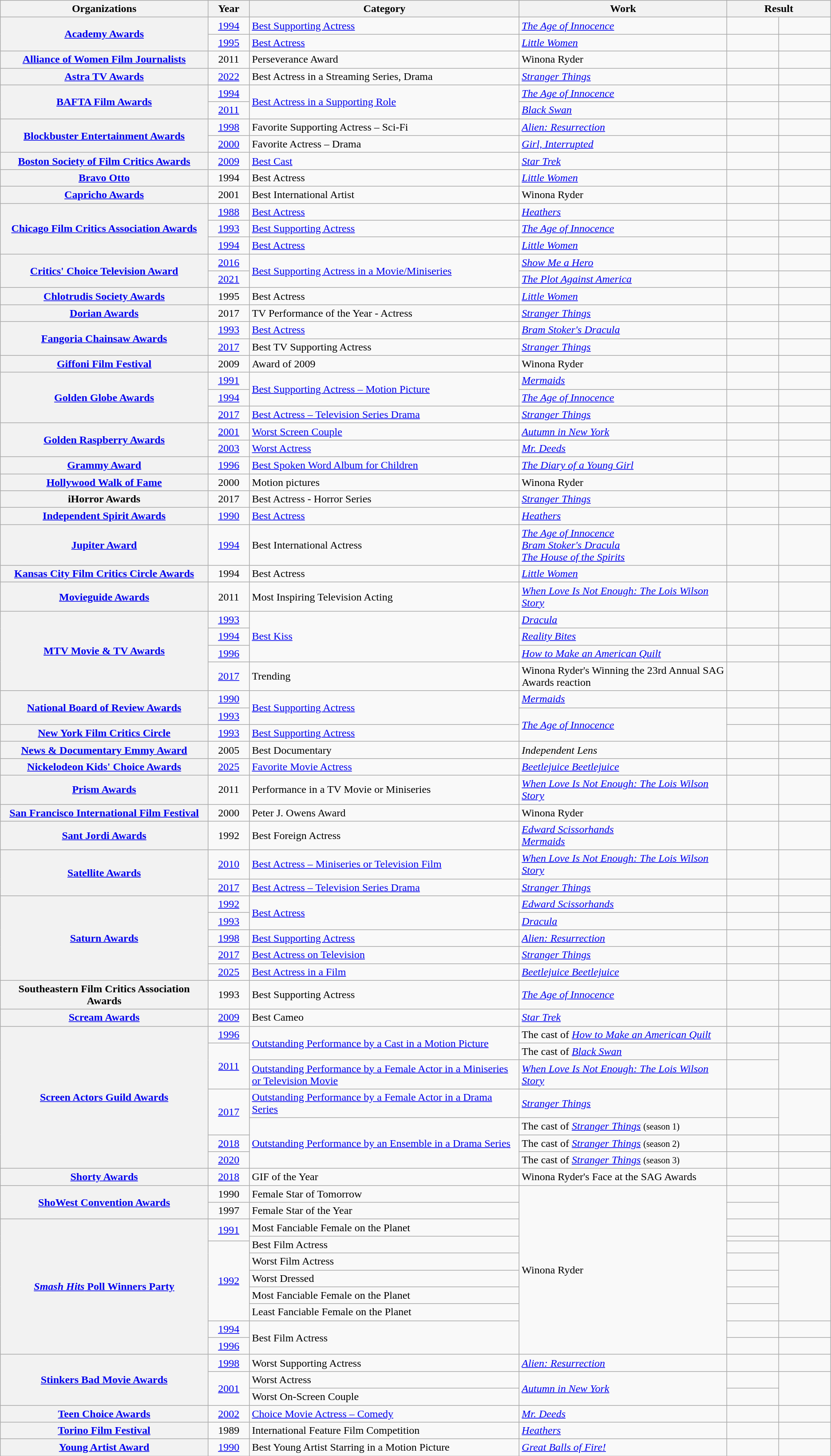<table class="wikitable sortable">
<tr>
<th Width=20%>Organizations</th>
<th Width=4%>Year</th>
<th Width=26%>Category</th>
<th Width=20%>Work</th>
<th Width=10% colspan=2>Result</th>
</tr>
<tr>
<th scope="row" rowspan="2"><a href='#'>Academy Awards</a> </th>
<td style="text-align:center;"><a href='#'>1994</a></td>
<td><a href='#'>Best Supporting Actress</a></td>
<td><em><a href='#'>The Age of Innocence</a></em></td>
<td></td>
<td style="text-align:center;"></td>
</tr>
<tr>
<td style="text-align:center;"><a href='#'>1995</a></td>
<td><a href='#'>Best Actress</a></td>
<td><em><a href='#'>Little Women</a></em></td>
<td></td>
<td style="text-align:center;"></td>
</tr>
<tr>
<th scope="row"><a href='#'>Alliance of Women Film Journalists</a></th>
<td style="text-align:center;">2011</td>
<td>Perseverance Award </td>
<td>Winona Ryder</td>
<td></td>
<td style="text-align:center;"></td>
</tr>
<tr>
<th scope="row"><a href='#'>Astra TV Awards</a></th>
<td style="text-align:center;"><a href='#'>2022</a></td>
<td>Best Actress in a Streaming Series, Drama</td>
<td><em><a href='#'>Stranger Things</a></em></td>
<td></td>
<td style="text-align:center;"></td>
</tr>
<tr>
<th scope="row" rowspan="2"><a href='#'>BAFTA Film Awards</a> </th>
<td style="text-align:center;"><a href='#'>1994</a></td>
<td rowspan="2"><a href='#'>Best Actress in a Supporting Role</a></td>
<td><em><a href='#'>The Age of Innocence</a></em></td>
<td></td>
<td style="text-align:center;"></td>
</tr>
<tr>
<td style="text-align:center;"><a href='#'>2011</a></td>
<td><em><a href='#'>Black Swan</a></em></td>
<td></td>
<td style="text-align:center;"></td>
</tr>
<tr>
<th scope="row" rowspan="2"><a href='#'>Blockbuster Entertainment Awards</a></th>
<td style="text-align:center;"><a href='#'>1998</a></td>
<td>Favorite Supporting Actress – Sci-Fi</td>
<td><em><a href='#'>Alien: Resurrection</a></em></td>
<td></td>
<td style="text-align:center;"></td>
</tr>
<tr>
<td style="text-align:center;"><a href='#'>2000</a></td>
<td>Favorite Actress – Drama</td>
<td><em><a href='#'>Girl, Interrupted</a></em></td>
<td></td>
<td style="text-align:center;"></td>
</tr>
<tr>
<th scope="row"><a href='#'>Boston Society of Film Critics Awards</a></th>
<td style="text-align:center;"><a href='#'>2009</a></td>
<td><a href='#'>Best Cast</a></td>
<td><em><a href='#'>Star Trek</a></em></td>
<td></td>
<td style="text-align:center;"></td>
</tr>
<tr>
<th scope="row"><a href='#'>Bravo Otto</a></th>
<td style="text-align:center;">1994</td>
<td>Best Actress</td>
<td><em><a href='#'>Little Women</a></em></td>
<td></td>
<td></td>
</tr>
<tr>
<th scope="row"><a href='#'>Capricho Awards</a> </th>
<td style="text-align:center;">2001</td>
<td>Best International Artist</td>
<td>Winona Ryder</td>
<td></td>
<td style="text-align:center;"></td>
</tr>
<tr>
<th scope="row" rowspan="3"><a href='#'>Chicago Film Critics Association Awards</a></th>
<td style="text-align:center;"><a href='#'>1988</a></td>
<td><a href='#'>Best Actress</a></td>
<td><em><a href='#'>Heathers</a></em></td>
<td></td>
<td></td>
</tr>
<tr>
<td style="text-align:center;"><a href='#'>1993</a></td>
<td><a href='#'>Best Supporting Actress</a></td>
<td><em><a href='#'>The Age of Innocence</a></em></td>
<td></td>
<td></td>
</tr>
<tr>
<td style="text-align:center;"><a href='#'>1994</a></td>
<td><a href='#'>Best Actress</a></td>
<td><em><a href='#'>Little Women</a></em></td>
<td></td>
<td></td>
</tr>
<tr>
<th scope="row" rowspan="2"><a href='#'>Critics' Choice Television Award</a></th>
<td style="text-align:center;"><a href='#'>2016</a></td>
<td rowspan="2"><a href='#'>Best Supporting Actress in a Movie/Miniseries</a></td>
<td><em><a href='#'>Show Me a Hero</a></em></td>
<td></td>
<td style="text-align:center;"></td>
</tr>
<tr>
<td style="text-align:center;"><a href='#'>2021</a></td>
<td><em><a href='#'>The Plot Against America</a></em></td>
<td></td>
<td style="text-align:center;"></td>
</tr>
<tr>
<th scope="row"><a href='#'>Chlotrudis Society Awards</a></th>
<td style="text-align:center;">1995</td>
<td>Best Actress</td>
<td><em><a href='#'>Little Women</a></em></td>
<td></td>
<td style="text-align:center;"></td>
</tr>
<tr>
<th scope="row"><a href='#'>Dorian Awards</a> </th>
<td style="text-align:center;">2017</td>
<td>TV Performance of the Year - Actress</td>
<td><em><a href='#'>Stranger Things</a></em></td>
<td></td>
<td style="text-align:center;"></td>
</tr>
<tr>
<th scope="row" rowspan="2"><a href='#'>Fangoria Chainsaw Awards</a> </th>
<td style="text-align:center;"><a href='#'>1993</a></td>
<td><a href='#'>Best Actress</a></td>
<td><em><a href='#'>Bram Stoker's Dracula</a></em></td>
<td></td>
<td></td>
</tr>
<tr>
<td style="text-align:center;"><a href='#'>2017</a></td>
<td>Best TV Supporting Actress</td>
<td><em><a href='#'>Stranger Things</a></em></td>
<td></td>
<td style="text-align: center;"></td>
</tr>
<tr>
<th scope="row"><a href='#'>Giffoni Film Festival</a> </th>
<td style="text-align:center;">2009</td>
<td>Award of 2009 </td>
<td>Winona Ryder</td>
<td></td>
<td></td>
</tr>
<tr>
<th scope="row" rowspan="3"><a href='#'>Golden Globe Awards</a></th>
<td style="text-align:center;"><a href='#'>1991</a></td>
<td rowspan="2"><a href='#'>Best Supporting Actress – Motion Picture</a></td>
<td><em><a href='#'>Mermaids</a></em></td>
<td></td>
<td style="text-align:center;"></td>
</tr>
<tr>
<td style="text-align:center;"><a href='#'>1994</a></td>
<td><em><a href='#'>The Age of Innocence</a></em></td>
<td></td>
<td style="text-align:center;"></td>
</tr>
<tr>
<td style="text-align:center;"><a href='#'>2017</a></td>
<td><a href='#'>Best Actress – Television Series Drama</a></td>
<td><em><a href='#'>Stranger Things</a></em></td>
<td></td>
<td style="text-align:center;"></td>
</tr>
<tr>
<th scope="row" rowspan="2"><a href='#'>Golden Raspberry Awards</a></th>
<td style="text-align:center;"><a href='#'>2001</a></td>
<td><a href='#'>Worst Screen Couple</a></td>
<td><em><a href='#'>Autumn in New York</a></em></td>
<td></td>
<td style="text-align:center;"></td>
</tr>
<tr>
<td style="text-align:center;"><a href='#'>2003</a></td>
<td><a href='#'>Worst Actress</a></td>
<td><em><a href='#'>Mr. Deeds</a></em></td>
<td></td>
<td style="text-align:center;"></td>
</tr>
<tr>
<th scope="row"><a href='#'>Grammy Award</a></th>
<td style="text-align:center;"><a href='#'>1996</a></td>
<td><a href='#'>Best Spoken Word Album for Children</a></td>
<td><em><a href='#'>The Diary of a Young Girl</a></em></td>
<td></td>
<td style="text-align:center;"></td>
</tr>
<tr>
<th scope="row"><a href='#'>Hollywood Walk of Fame</a> </th>
<td style="text-align:center;">2000</td>
<td>Motion pictures</td>
<td>Winona Ryder</td>
<td></td>
<td style="text-align:center;"></td>
</tr>
<tr>
<th scope="row">iHorror Awards </th>
<td style="text-align:center;">2017</td>
<td>Best Actress - Horror Series</td>
<td><em><a href='#'>Stranger Things</a></em></td>
<td></td>
<td></td>
</tr>
<tr>
<th scope="row"><a href='#'>Independent Spirit Awards</a></th>
<td style="text-align:center;"><a href='#'>1990</a></td>
<td><a href='#'>Best Actress</a></td>
<td><em><a href='#'>Heathers</a></em></td>
<td></td>
<td style="text-align:center;"></td>
</tr>
<tr>
<th scope="row"><a href='#'>Jupiter Award</a> </th>
<td style="text-align:center;"><a href='#'>1994</a></td>
<td>Best International Actress</td>
<td><em><a href='#'>The Age of Innocence</a></em><br><em><a href='#'>Bram Stoker's Dracula</a></em><br><em><a href='#'>The House of the Spirits</a></em></td>
<td></td>
<td></td>
</tr>
<tr>
<th scope="row"><a href='#'>Kansas City Film Critics Circle Awards</a> </th>
<td style="text-align:center;">1994</td>
<td>Best Actress</td>
<td><em><a href='#'>Little Women</a></em></td>
<td></td>
<td style="text-align:center;"></td>
</tr>
<tr>
<th scope="row"><a href='#'>Movieguide Awards</a> </th>
<td style="text-align:center;">2011</td>
<td>Most Inspiring Television Acting</td>
<td><em><a href='#'>When Love Is Not Enough: The Lois Wilson Story</a></em></td>
<td></td>
<td></td>
</tr>
<tr>
<th scope="row" rowspan="4"><a href='#'>MTV Movie & TV Awards</a></th>
<td style="text-align:center;"><a href='#'>1993</a></td>
<td rowspan="3"><a href='#'>Best Kiss</a></td>
<td><em><a href='#'>Dracula</a></em></td>
<td></td>
<td></td>
</tr>
<tr>
<td style="text-align:center;"><a href='#'>1994</a></td>
<td><em><a href='#'>Reality Bites</a></em></td>
<td></td>
<td style="text-align:center;"></td>
</tr>
<tr>
<td style="text-align:center;"><a href='#'>1996</a></td>
<td><em><a href='#'>How to Make an American Quilt</a></em></td>
<td></td>
<td style="text-align:center;"></td>
</tr>
<tr>
<td style="text-align:center;"><a href='#'>2017</a></td>
<td>Trending</td>
<td>Winona Ryder's Winning the 23rd Annual SAG Awards reaction</td>
<td></td>
<td style="text-align:center;"></td>
</tr>
<tr>
<th scope="row" rowspan="2"><a href='#'>National Board of Review Awards</a> </th>
<td style="text-align:center;"><a href='#'>1990</a></td>
<td rowspan="2"><a href='#'>Best Supporting Actress</a></td>
<td><em><a href='#'>Mermaids</a></em></td>
<td></td>
<td style="text-align:center;"></td>
</tr>
<tr>
<td style="text-align:center;"><a href='#'>1993</a></td>
<td rowspan="2"><em><a href='#'>The Age of Innocence</a></em></td>
<td></td>
<td style="text-align:center;"></td>
</tr>
<tr>
<th scope="row"><a href='#'>New York Film Critics Circle</a></th>
<td style="text-align:center;"><a href='#'>1993</a></td>
<td><a href='#'>Best Supporting Actress</a></td>
<td></td>
<td style="text-align:center;"></td>
</tr>
<tr>
<th scope="row"><a href='#'>News & Documentary Emmy Award</a></th>
<td style="text-align:center;">2005</td>
<td>Best Documentary</td>
<td><em>Independent Lens</em></td>
<td></td>
<td style="text-align:center;"></td>
</tr>
<tr>
<th scope="row"><a href='#'>Nickelodeon Kids' Choice Awards</a></th>
<td style="text-align:center;"><a href='#'>2025</a></td>
<td><a href='#'>Favorite Movie Actress</a></td>
<td><em><a href='#'>Beetlejuice Beetlejuice</a></em></td>
<td></td>
<td style="text-align:center;"></td>
</tr>
<tr>
<th scope="row"><a href='#'>Prism Awards</a></th>
<td style="text-align:center;">2011</td>
<td>Performance in a TV Movie or Miniseries</td>
<td><em><a href='#'>When Love Is Not Enough: The Lois Wilson Story</a></em></td>
<td></td>
<td style="text-align:center;"></td>
</tr>
<tr>
<th scope="row"><a href='#'>San Francisco International Film Festival</a> </th>
<td style="text-align:center;">2000</td>
<td>Peter J. Owens Award </td>
<td>Winona Ryder</td>
<td></td>
<td style="text-align:center;"></td>
</tr>
<tr>
<th scope="row"><a href='#'>Sant Jordi Awards</a></th>
<td style="text-align:center;">1992</td>
<td>Best Foreign Actress</td>
<td><em><a href='#'>Edward Scissorhands</a></em><br><em><a href='#'>Mermaids</a></em></td>
<td></td>
<td></td>
</tr>
<tr>
<th scope="row" rowspan="2"><a href='#'>Satellite Awards</a></th>
<td style="text-align:center;"><a href='#'>2010</a></td>
<td><a href='#'>Best Actress – Miniseries or Television Film</a></td>
<td><em><a href='#'>When Love Is Not Enough: The Lois Wilson Story</a></em></td>
<td></td>
<td style="text-align:center;"></td>
</tr>
<tr>
<td style="text-align:center;"><a href='#'>2017</a></td>
<td><a href='#'>Best Actress – Television Series Drama</a></td>
<td><em><a href='#'>Stranger Things</a></em></td>
<td></td>
<td style="text-align: center;"></td>
</tr>
<tr>
<th scope="row" rowspan="5"><a href='#'>Saturn Awards</a></th>
<td style="text-align:center;"><a href='#'>1992</a></td>
<td rowspan="2"><a href='#'>Best Actress</a></td>
<td><em><a href='#'>Edward Scissorhands</a></em></td>
<td></td>
<td style="text-align:center;"></td>
</tr>
<tr>
<td style="text-align:center;"><a href='#'>1993</a></td>
<td><em><a href='#'>Dracula</a></em></td>
<td></td>
<td style="text-align:center;"></td>
</tr>
<tr>
<td style="text-align:center;"><a href='#'>1998</a></td>
<td><a href='#'>Best Supporting Actress</a></td>
<td><em><a href='#'>Alien: Resurrection</a></em></td>
<td></td>
<td></td>
</tr>
<tr>
<td style="text-align:center;"><a href='#'>2017</a></td>
<td><a href='#'>Best Actress on Television</a></td>
<td><em><a href='#'>Stranger Things</a></em></td>
<td></td>
<td style="text-align: center;"></td>
</tr>
<tr>
<td style="text-align:center;"><a href='#'>2025</a></td>
<td><a href='#'>Best Actress in a Film</a></td>
<td><em><a href='#'>Beetlejuice Beetlejuice</a></em></td>
<td></td>
<td style="text-align: center;"></td>
</tr>
<tr>
<th scope="row">Southeastern Film Critics Association Awards</th>
<td style="text-align:center;">1993</td>
<td>Best Supporting Actress</td>
<td><em><a href='#'>The Age of Innocence</a></em></td>
<td></td>
<td></td>
</tr>
<tr>
<th scope="row"><a href='#'>Scream Awards</a></th>
<td style="text-align:center;"><a href='#'>2009</a></td>
<td>Best Cameo</td>
<td><em><a href='#'>Star Trek</a></em></td>
<td></td>
<td style="text-align:center;"></td>
</tr>
<tr>
<th scope="row" rowspan="7"><a href='#'>Screen Actors Guild Awards</a></th>
<td style="text-align:center;"><a href='#'>1996</a></td>
<td rowspan="2"><a href='#'>Outstanding Performance by a Cast in a Motion Picture</a></td>
<td>The cast of <em><a href='#'>How to Make an American Quilt</a></em></td>
<td></td>
<td style="text-align:center;"></td>
</tr>
<tr>
<td rowspan="2" style="text-align:center;"><a href='#'>2011</a></td>
<td>The cast of <em><a href='#'>Black Swan</a></em></td>
<td></td>
<td rowspan="2" style="text-align:center;"></td>
</tr>
<tr>
<td><a href='#'>Outstanding Performance by a Female Actor in a Miniseries or Television Movie</a></td>
<td><em><a href='#'>When Love Is Not Enough: The Lois Wilson Story</a></em></td>
<td></td>
</tr>
<tr>
<td style="text-align:center;" rowspan="2"><a href='#'>2017</a></td>
<td><a href='#'>Outstanding Performance by a Female Actor in a Drama Series</a></td>
<td><em><a href='#'>Stranger Things</a></em></td>
<td></td>
<td rowspan="2" style="text-align:center;"></td>
</tr>
<tr>
<td rowspan="3"><a href='#'>Outstanding Performance by an Ensemble in a Drama Series</a></td>
<td>The cast of <em><a href='#'>Stranger Things</a></em> <small>(season 1)</small></td>
<td></td>
</tr>
<tr>
<td style="text-align:center;"><a href='#'>2018</a></td>
<td>The cast of <em><a href='#'>Stranger Things</a></em> <small>(season 2)</small></td>
<td></td>
<td style="text-align:center;"></td>
</tr>
<tr>
<td style="text-align:center;"><a href='#'>2020</a></td>
<td>The cast of <em><a href='#'>Stranger Things</a></em> <small>(season 3)</small></td>
<td></td>
<td style="text-align:center;"></td>
</tr>
<tr>
<th scope="row"><a href='#'>Shorty Awards</a></th>
<td style="text-align:center;"><a href='#'>2018</a></td>
<td>GIF of the Year</td>
<td>Winona Ryder's Face at the SAG Awards</td>
<td></td>
<td style="text-align:center;"></td>
</tr>
<tr>
<th scope="row" rowspan="2"><a href='#'>ShoWest Convention Awards</a></th>
<td style="text-align:center;">1990</td>
<td>Female Star of Tomorrow</td>
<td rowspan="11">Winona Ryder</td>
<td></td>
<td rowspan="2" style="text-align:center;"></td>
</tr>
<tr>
<td style="text-align:center;">1997</td>
<td>Female Star of the Year</td>
<td></td>
</tr>
<tr>
<th scope="row" rowspan="9"><a href='#'><em>Smash Hits</em> Poll Winners Party</a></th>
<td rowspan="2" style="text-align:center;"><a href='#'>1991</a></td>
<td>Most Fanciable Female on the Planet</td>
<td></td>
<td rowspan="2" style="text-align:center;"></td>
</tr>
<tr>
<td rowspan="2">Best Film Actress</td>
<td></td>
</tr>
<tr>
<td rowspan="5" style="text-align:center;"><a href='#'>1992</a></td>
<td></td>
<td rowspan="5" style="text-align:center;"></td>
</tr>
<tr>
<td>Worst Film Actress</td>
<td></td>
</tr>
<tr>
<td>Worst Dressed</td>
<td></td>
</tr>
<tr>
<td>Most Fanciable Female on the Planet</td>
<td></td>
</tr>
<tr>
<td>Least Fanciable Female on the Planet</td>
<td></td>
</tr>
<tr>
<td style="text-align:center;"><a href='#'>1994</a></td>
<td rowspan="2">Best Film Actress</td>
<td></td>
<td style="text-align:center;"></td>
</tr>
<tr>
<td style="text-align:center;"><a href='#'>1996</a></td>
<td></td>
<td style="text-align:center;"></td>
</tr>
<tr>
<th scope="row" rowspan="3"><a href='#'>Stinkers Bad Movie Awards</a></th>
<td style="text-align:center;"><a href='#'>1998</a></td>
<td>Worst Supporting Actress</td>
<td><em><a href='#'>Alien: Resurrection</a></em></td>
<td></td>
<td style="text-align:center;"></td>
</tr>
<tr>
<td rowspan="2" style="text-align:center;"><a href='#'>2001</a></td>
<td>Worst Actress</td>
<td rowspan="2"><em><a href='#'>Autumn in New York</a></em></td>
<td></td>
<td rowspan="2" style="text-align:center;"></td>
</tr>
<tr>
<td>Worst On-Screen Couple</td>
<td></td>
</tr>
<tr>
<th scope="row"><a href='#'>Teen Choice Awards</a> </th>
<td style="text-align:center;"><a href='#'>2002</a></td>
<td><a href='#'>Choice Movie Actress – Comedy</a></td>
<td><em><a href='#'>Mr. Deeds</a></em></td>
<td></td>
<td style="text-align:center;"></td>
</tr>
<tr>
<th scope="row"><a href='#'>Torino Film Festival</a></th>
<td style="text-align:center;">1989</td>
<td>International Feature Film Competition</td>
<td><em><a href='#'>Heathers</a></em></td>
<td></td>
<td></td>
</tr>
<tr>
<th scope="row"><a href='#'>Young Artist Award</a> </th>
<td style="text-align:center;"><a href='#'>1990</a></td>
<td>Best Young Artist Starring in a Motion Picture</td>
<td><em><a href='#'>Great Balls of Fire!</a></em></td>
<td></td>
<td style="text-align:center;"></td>
</tr>
</table>
